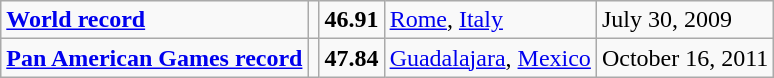<table class="wikitable">
<tr>
<td><strong><a href='#'>World record</a></strong></td>
<td></td>
<td><strong>46.91</strong></td>
<td><a href='#'>Rome</a>, <a href='#'>Italy</a></td>
<td>July 30, 2009</td>
</tr>
<tr>
<td><strong><a href='#'>Pan American Games record</a></strong></td>
<td></td>
<td><strong>47.84</strong></td>
<td><a href='#'>Guadalajara</a>, <a href='#'>Mexico</a></td>
<td>October 16, 2011</td>
</tr>
</table>
